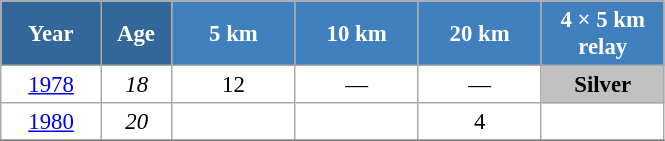<table class="wikitable" style="font-size:95%; text-align:center; border:grey solid 1px; border-collapse:collapse; background:#ffffff;">
<tr>
<th style="background-color:#369; color:white; width:60px;"> Year </th>
<th style="background-color:#369; color:white; width:40px;"> Age </th>
<th style="background-color:#4180be; color:white; width:75px;"> 5 km </th>
<th style="background-color:#4180be; color:white; width:75px;"> 10 km </th>
<th style="background-color:#4180be; color:white; width:75px;"> 20 km </th>
<th style="background-color:#4180be; color:white; width:75px;"> 4 × 5 km <br> relay </th>
</tr>
<tr>
<td><a href='#'>1978</a></td>
<td><em>18</em></td>
<td>12</td>
<td>—</td>
<td>—</td>
<td style="background:silver;"><strong>Silver</strong></td>
</tr>
<tr>
<td><a href='#'>1980</a></td>
<td><em>20</em></td>
<td></td>
<td></td>
<td>4</td>
<td></td>
</tr>
<tr>
</tr>
</table>
